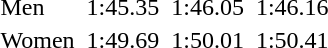<table>
<tr>
<td>Men</td>
<td></td>
<td>1:45.35</td>
<td></td>
<td>1:46.05</td>
<td></td>
<td>1:46.16</td>
</tr>
<tr>
<td>Women</td>
<td></td>
<td>1:49.69</td>
<td></td>
<td>1:50.01</td>
<td></td>
<td>1:50.41</td>
</tr>
</table>
